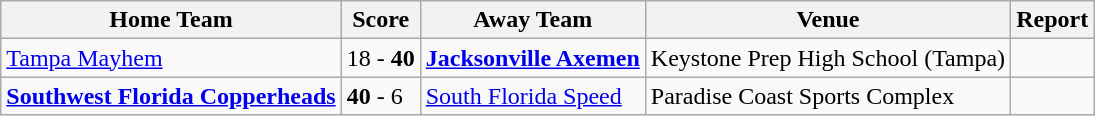<table class="wikitable">
<tr>
<th>Home Team</th>
<th>Score</th>
<th>Away Team</th>
<th>Venue</th>
<th>Report</th>
</tr>
<tr>
<td> <a href='#'>Tampa Mayhem</a></td>
<td>18 - <strong>40</strong></td>
<td><strong> <a href='#'>Jacksonville Axemen</a></strong></td>
<td>Keystone Prep High School (Tampa)</td>
<td></td>
</tr>
<tr>
<td> <strong><a href='#'>Southwest Florida Copperheads</a></strong></td>
<td><strong>40</strong> - 6</td>
<td> <a href='#'>South Florida Speed</a></td>
<td>Paradise Coast Sports Complex</td>
<td></td>
</tr>
</table>
